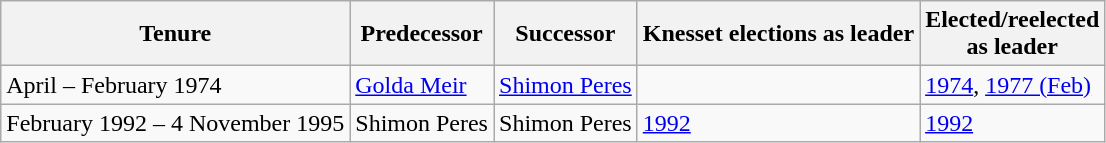<table class="wikitable">
<tr>
<th>Tenure</th>
<th>Predecessor</th>
<th>Successor</th>
<th>Knesset elections as leader</th>
<th>Elected/reelected<br>as leader</th>
</tr>
<tr>
<td>April – February 1974</td>
<td><a href='#'>Golda Meir</a></td>
<td><a href='#'>Shimon Peres</a></td>
<td></td>
<td><a href='#'>1974</a>, <a href='#'>1977 (Feb)</a></td>
</tr>
<tr>
<td>February 1992 – 4 November 1995</td>
<td>Shimon Peres</td>
<td>Shimon Peres</td>
<td><a href='#'>1992</a></td>
<td><a href='#'>1992</a></td>
</tr>
</table>
